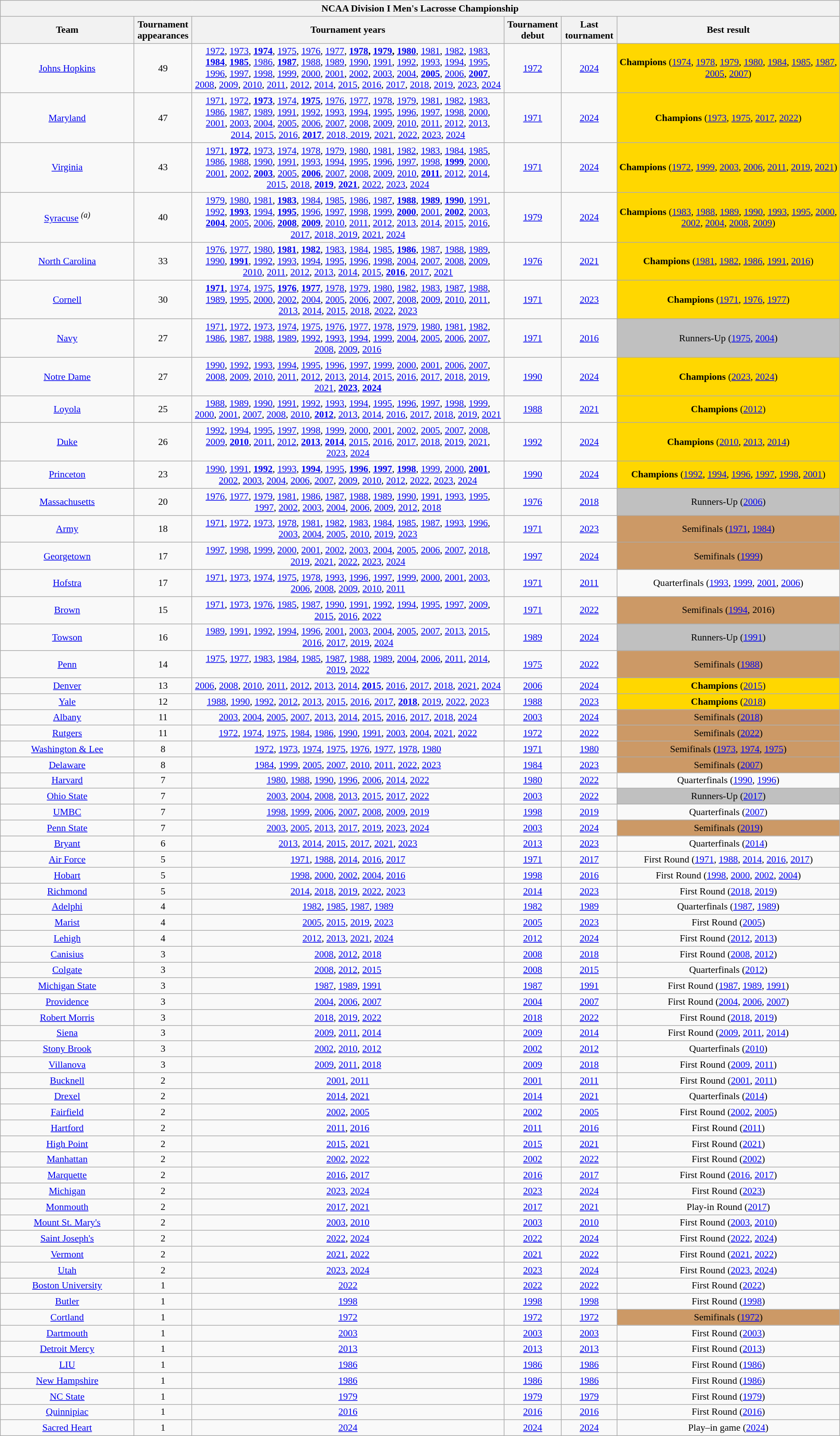<table class="wikitable sortable" style="font-size:90%; width: 100%; text-align: center;">
<tr>
<th colspan=8>NCAA Division I Men's Lacrosse Championship</th>
</tr>
<tr>
<th width=15%>Team</th>
<th width=5%>Tournament appearances</th>
<th width=35%>Tournament years</th>
<th width=5%>Tournament debut</th>
<th width=5%>Last tournament</th>
<th width=25%>Best result</th>
</tr>
<tr>
<td><a href='#'>Johns Hopkins</a></td>
<td>49</td>
<td><a href='#'>1972</a>, <a href='#'>1973</a>, <strong><a href='#'>1974</a></strong>, <a href='#'>1975</a>, <a href='#'>1976</a>, <a href='#'>1977</a>, <strong><a href='#'>1978</a>, <a href='#'>1979</a>, <a href='#'>1980</a></strong>, <a href='#'>1981</a>, <a href='#'>1982</a>, <a href='#'>1983</a>, <strong><a href='#'>1984</a></strong>, <strong><a href='#'>1985</a></strong>, <a href='#'>1986</a>, <strong><a href='#'>1987</a></strong>, <a href='#'>1988</a>, <a href='#'>1989</a>, <a href='#'>1990</a>, <a href='#'>1991</a>, <a href='#'>1992</a>, <a href='#'>1993</a>, <a href='#'>1994</a>, <a href='#'>1995</a>, <a href='#'>1996</a>, <a href='#'>1997</a>, <a href='#'>1998</a>, <a href='#'>1999</a>, <a href='#'>2000</a>, <a href='#'>2001</a>, <a href='#'>2002</a>, <a href='#'>2003</a>, <a href='#'>2004</a>, <strong><a href='#'>2005</a></strong>, <a href='#'>2006</a>, <strong><a href='#'>2007</a></strong>, <a href='#'>2008</a>, <a href='#'>2009</a>, <a href='#'>2010</a>, <a href='#'>2011</a>, <a href='#'>2012</a>, <a href='#'>2014</a>, <a href='#'>2015</a>, <a href='#'>2016</a>, <a href='#'>2017</a>, <a href='#'>2018</a>, <a href='#'>2019</a>, <a href='#'>2023</a>, <a href='#'>2024</a></td>
<td><a href='#'>1972</a></td>
<td><a href='#'>2024</a></td>
<td style="background:gold;"><strong>Champions</strong> (<a href='#'>1974</a>, <a href='#'>1978</a>, <a href='#'>1979</a>, <a href='#'>1980</a>, <a href='#'>1984</a>, <a href='#'>1985</a>, <a href='#'>1987</a>, <a href='#'>2005</a>, <a href='#'>2007</a>)</td>
</tr>
<tr>
<td><a href='#'>Maryland</a></td>
<td>47</td>
<td><a href='#'>1971</a>, <a href='#'>1972</a>, <strong><a href='#'>1973</a></strong>, <a href='#'>1974</a>, <strong><a href='#'>1975</a></strong>, <a href='#'>1976</a>, <a href='#'>1977</a>, <a href='#'>1978</a>, <a href='#'>1979</a>, <a href='#'>1981</a>, <a href='#'>1982</a>, <a href='#'>1983</a>, <a href='#'>1986</a>, <a href='#'>1987</a>, <a href='#'>1989</a>, <a href='#'>1991</a>, <a href='#'>1992</a>, <a href='#'>1993</a>, <a href='#'>1994</a>, <a href='#'>1995</a>, <a href='#'>1996</a>, <a href='#'>1997</a>, <a href='#'>1998</a>, <a href='#'>2000</a>, <a href='#'>2001</a>, <a href='#'>2003</a>, <a href='#'>2004</a>, <a href='#'>2005</a>, <a href='#'>2006</a>, <a href='#'>2007</a>, <a href='#'>2008</a>, <a href='#'>2009</a>, <a href='#'>2010</a>, <a href='#'>2011</a>, <a href='#'>2012</a>, <a href='#'>2013</a>, <a href='#'>2014</a>, <a href='#'>2015</a>, <a href='#'>2016</a>, <strong><a href='#'>2017</a></strong>, <a href='#'>2018, 2019</a>, <a href='#'>2021</a>, <a href='#'>2022</a>, <a href='#'>2023</a>, <a href='#'>2024</a></td>
<td><a href='#'>1971</a></td>
<td><a href='#'>2024</a></td>
<td style="background:gold;"><strong>Champions</strong> (<a href='#'>1973</a>, <a href='#'>1975</a>, <a href='#'>2017</a>, <a href='#'>2022</a>)</td>
</tr>
<tr>
<td><a href='#'>Virginia</a></td>
<td>43</td>
<td><a href='#'>1971</a>, <strong><a href='#'>1972</a></strong>, <a href='#'>1973</a>, <a href='#'>1974</a>, <a href='#'>1978</a>, <a href='#'>1979</a>, <a href='#'>1980</a>, <a href='#'>1981</a>, <a href='#'>1982</a>, <a href='#'>1983</a>, <a href='#'>1984</a>, <a href='#'>1985</a>, <a href='#'>1986</a>, <a href='#'>1988</a>, <a href='#'>1990</a>, <a href='#'>1991</a>, <a href='#'>1993</a>, <a href='#'>1994</a>, <a href='#'>1995</a>, <a href='#'>1996</a>, <a href='#'>1997</a>, <a href='#'>1998</a>, <strong><a href='#'>1999</a></strong>, <a href='#'>2000</a>, <a href='#'>2001</a>, <a href='#'>2002</a>, <strong><a href='#'>2003</a></strong>, <a href='#'>2005</a>, <strong><a href='#'>2006</a></strong>, <a href='#'>2007</a>, <a href='#'>2008</a>, <a href='#'>2009</a>, <a href='#'>2010</a>, <strong><a href='#'>2011</a></strong>, <a href='#'>2012</a>, <a href='#'>2014</a>, <a href='#'>2015</a>, <a href='#'>2018</a>, <strong><a href='#'>2019</a></strong>, <strong><a href='#'>2021</a></strong>, <a href='#'>2022</a>, <a href='#'>2023</a>, <a href='#'>2024</a></td>
<td><a href='#'>1971</a></td>
<td><a href='#'>2024</a></td>
<td style="background:gold;"><strong>Champions</strong> (<a href='#'>1972</a>, <a href='#'>1999</a>, <a href='#'>2003</a>, <a href='#'>2006</a>, <a href='#'>2011</a>, <a href='#'>2019</a>, <a href='#'>2021</a>)</td>
</tr>
<tr>
<td><a href='#'>Syracuse</a> <sup><em>(a)</em></sup></td>
<td>40</td>
<td><a href='#'>1979</a>, <a href='#'>1980</a>, <a href='#'>1981</a>, <strong><a href='#'>1983</a></strong>, <a href='#'>1984</a>, <a href='#'>1985</a>, <a href='#'>1986</a>, <a href='#'>1987</a>, <strong><a href='#'>1988</a></strong>, <strong><a href='#'>1989</a></strong>, <strong><a href='#'>1990</a></strong>, <a href='#'>1991</a>, <a href='#'>1992</a>, <strong><a href='#'>1993</a></strong>, <a href='#'>1994</a>, <strong><a href='#'>1995</a></strong>, <a href='#'>1996</a>, <a href='#'>1997</a>, <a href='#'>1998</a>, <a href='#'>1999</a>, <strong><a href='#'>2000</a></strong>, <a href='#'>2001</a>, <strong><a href='#'>2002</a></strong>, <a href='#'>2003</a>, <strong><a href='#'>2004</a></strong>, <a href='#'>2005</a>, <a href='#'>2006</a>, <strong><a href='#'>2008</a></strong>, <strong><a href='#'>2009</a></strong>, <a href='#'>2010</a>, <a href='#'>2011</a>, <a href='#'>2012</a>, <a href='#'>2013</a>, <a href='#'>2014</a>, <a href='#'>2015</a>, <a href='#'>2016</a>, <a href='#'>2017</a>, <a href='#'>2018, 2019</a>, <a href='#'>2021</a>, <a href='#'>2024</a></td>
<td><a href='#'>1979</a></td>
<td><a href='#'>2024</a></td>
<td style="background:gold;"><strong>Champions</strong> (<a href='#'>1983</a>, <a href='#'>1988</a>, <a href='#'>1989</a>, <a href='#'>1990</a>, <a href='#'>1993</a>, <a href='#'>1995</a>, <a href='#'>2000</a>, <a href='#'>2002</a>, <a href='#'>2004</a>, <a href='#'>2008</a>, <a href='#'>2009</a>)</td>
</tr>
<tr>
<td><a href='#'>North Carolina</a></td>
<td>33</td>
<td><a href='#'>1976</a>, <a href='#'>1977</a>, <a href='#'>1980</a>, <strong><a href='#'>1981</a></strong>, <strong><a href='#'>1982</a></strong>, <a href='#'>1983</a>, <a href='#'>1984</a>, <a href='#'>1985</a>, <strong><a href='#'>1986</a></strong>, <a href='#'>1987</a>, <a href='#'>1988</a>, <a href='#'>1989</a>, <a href='#'>1990</a>, <strong><a href='#'>1991</a></strong>, <a href='#'>1992</a>, <a href='#'>1993</a>, <a href='#'>1994</a>, <a href='#'>1995</a>, <a href='#'>1996</a>, <a href='#'>1998</a>, <a href='#'>2004</a>, <a href='#'>2007</a>, <a href='#'>2008</a>, <a href='#'>2009</a>, <a href='#'>2010</a>, <a href='#'>2011</a>, <a href='#'>2012</a>, <a href='#'>2013</a>, <a href='#'>2014</a>, <a href='#'>2015</a>, <strong><a href='#'>2016</a></strong>, <a href='#'>2017</a>, <a href='#'>2021</a></td>
<td><a href='#'>1976</a></td>
<td><a href='#'>2021</a></td>
<td style="background:gold;"><strong>Champions</strong> (<a href='#'>1981</a>, <a href='#'>1982</a>, <a href='#'>1986</a>, <a href='#'>1991</a>, <a href='#'>2016</a>)</td>
</tr>
<tr>
<td><a href='#'>Cornell</a></td>
<td>30</td>
<td><strong><a href='#'>1971</a></strong>, <a href='#'>1974</a>, <a href='#'>1975</a>, <strong><a href='#'>1976</a></strong>, <strong><a href='#'>1977</a></strong>, <a href='#'>1978</a>, <a href='#'>1979</a>, <a href='#'>1980</a>, <a href='#'>1982</a>, <a href='#'>1983</a>, <a href='#'>1987</a>, <a href='#'>1988</a>, <a href='#'>1989</a>, <a href='#'>1995</a>, <a href='#'>2000</a>, <a href='#'>2002</a>, <a href='#'>2004</a>, <a href='#'>2005</a>, <a href='#'>2006</a>, <a href='#'>2007</a>, <a href='#'>2008</a>, <a href='#'>2009</a>, <a href='#'>2010</a>, <a href='#'>2011</a>, <a href='#'>2013</a>, <a href='#'>2014</a>, <a href='#'>2015</a>, <a href='#'>2018</a>, <a href='#'>2022</a>, <a href='#'>2023</a></td>
<td><a href='#'>1971</a></td>
<td><a href='#'>2023</a></td>
<td style="background:gold;"><strong>Champions</strong> (<a href='#'>1971</a>, <a href='#'>1976</a>, <a href='#'>1977</a>)</td>
</tr>
<tr>
<td><a href='#'>Navy</a></td>
<td>27</td>
<td><a href='#'>1971</a>, <a href='#'>1972</a>, <a href='#'>1973</a>, <a href='#'>1974</a>, <a href='#'>1975</a>, <a href='#'>1976</a>, <a href='#'>1977</a>, <a href='#'>1978</a>, <a href='#'>1979</a>, <a href='#'>1980</a>, <a href='#'>1981</a>, <a href='#'>1982</a>, <a href='#'>1986</a>, <a href='#'>1987</a>, <a href='#'>1988</a>, <a href='#'>1989</a>, <a href='#'>1992</a>, <a href='#'>1993</a>, <a href='#'>1994</a>, <a href='#'>1999</a>, <a href='#'>2004</a>, <a href='#'>2005</a>, <a href='#'>2006</a>, <a href='#'>2007</a>, <a href='#'>2008</a>, <a href='#'>2009</a>, <a href='#'>2016</a></td>
<td><a href='#'>1971</a></td>
<td><a href='#'>2016</a></td>
<td style="background:silver;">Runners-Up (<a href='#'>1975</a>, <a href='#'>2004</a>)</td>
</tr>
<tr>
<td><a href='#'>Notre Dame</a></td>
<td>27</td>
<td><a href='#'>1990</a>, <a href='#'>1992</a>, <a href='#'>1993</a>, <a href='#'>1994</a>, <a href='#'>1995</a>, <a href='#'>1996</a>, <a href='#'>1997</a>, <a href='#'>1999</a>, <a href='#'>2000</a>, <a href='#'>2001</a>, <a href='#'>2006</a>, <a href='#'>2007</a>, <a href='#'>2008</a>, <a href='#'>2009</a>, <a href='#'>2010</a>, <a href='#'>2011</a>, <a href='#'>2012</a>, <a href='#'>2013</a>, <a href='#'>2014</a>, <a href='#'>2015</a>, <a href='#'>2016</a>, <a href='#'>2017</a>, <a href='#'>2018</a>, <a href='#'>2019</a>, <a href='#'>2021</a>, <a href='#'><strong>2023</strong></a>, <a href='#'><strong>2024</strong></a></td>
<td><a href='#'>1990</a></td>
<td><a href='#'>2024</a></td>
<td style="background:gold;"><strong>Champions</strong> (<a href='#'>2023</a>, <a href='#'>2024</a>)</td>
</tr>
<tr>
<td><a href='#'>Loyola</a></td>
<td>25</td>
<td><a href='#'>1988</a>, <a href='#'>1989</a>, <a href='#'>1990</a>, <a href='#'>1991</a>, <a href='#'>1992</a>, <a href='#'>1993</a>, <a href='#'>1994</a>, <a href='#'>1995</a>, <a href='#'>1996</a>, <a href='#'>1997</a>, <a href='#'>1998</a>, <a href='#'>1999</a>, <a href='#'>2000</a>, <a href='#'>2001</a>, <a href='#'>2007</a>, <a href='#'>2008</a>, <a href='#'>2010</a>, <strong><a href='#'>2012</a></strong>, <a href='#'>2013</a>, <a href='#'>2014</a>, <a href='#'>2016</a>, <a href='#'>2017</a>, <a href='#'>2018</a>, <a href='#'>2019</a>, <a href='#'>2021</a></td>
<td><a href='#'>1988</a></td>
<td><a href='#'>2021</a></td>
<td style="background:gold;"><strong>Champions</strong> (<a href='#'>2012</a>)</td>
</tr>
<tr>
<td><a href='#'>Duke</a></td>
<td>26</td>
<td><a href='#'>1992</a>, <a href='#'>1994</a>, <a href='#'>1995</a>, <a href='#'>1997</a>, <a href='#'>1998</a>, <a href='#'>1999</a>, <a href='#'>2000</a>, <a href='#'>2001</a>, <a href='#'>2002</a>, <a href='#'>2005</a>, <a href='#'>2007</a>, <a href='#'>2008</a>, <a href='#'>2009</a>, <strong><a href='#'>2010</a></strong>, <a href='#'>2011</a>, <a href='#'>2012</a>, <strong><a href='#'>2013</a></strong>, <strong><a href='#'>2014</a></strong>, <a href='#'>2015</a>, <a href='#'>2016</a>, <a href='#'>2017</a>, <a href='#'>2018</a>, <a href='#'>2019</a>, <a href='#'>2021</a>, <a href='#'>2023</a>, <a href='#'>2024</a></td>
<td><a href='#'>1992</a></td>
<td><a href='#'>2024</a></td>
<td style="background:gold;"><strong>Champions</strong> (<a href='#'>2010</a>, <a href='#'>2013</a>, <a href='#'>2014</a>)</td>
</tr>
<tr>
<td><a href='#'>Princeton</a></td>
<td>23</td>
<td><a href='#'>1990</a>, <a href='#'>1991</a>, <strong><a href='#'>1992</a></strong>, <a href='#'>1993</a>, <strong><a href='#'>1994</a></strong>, <a href='#'>1995</a>, <strong><a href='#'>1996</a></strong>, <strong><a href='#'>1997</a></strong>, <strong><a href='#'>1998</a></strong>, <a href='#'>1999</a>, <a href='#'>2000</a>, <strong><a href='#'>2001</a></strong>, <a href='#'>2002</a>, <a href='#'>2003</a>, <a href='#'>2004</a>, <a href='#'>2006</a>, <a href='#'>2007</a>, <a href='#'>2009</a>, <a href='#'>2010</a>, <a href='#'>2012</a>, <a href='#'>2022</a>, <a href='#'>2023</a>, <a href='#'>2024</a></td>
<td><a href='#'>1990</a></td>
<td><a href='#'>2024</a></td>
<td style="background:gold;"><strong>Champions</strong> (<a href='#'>1992</a>, <a href='#'>1994</a>, <a href='#'>1996</a>, <a href='#'>1997</a>, <a href='#'>1998</a>, <a href='#'>2001</a>)</td>
</tr>
<tr>
<td><a href='#'>Massachusetts</a></td>
<td>20</td>
<td><a href='#'>1976</a>, <a href='#'>1977</a>, <a href='#'>1979</a>, <a href='#'>1981</a>, <a href='#'>1986</a>, <a href='#'>1987</a>, <a href='#'>1988</a>, <a href='#'>1989</a>, <a href='#'>1990</a>, <a href='#'>1991</a>, <a href='#'>1993</a>, <a href='#'>1995</a>, <a href='#'>1997</a>, <a href='#'>2002</a>, <a href='#'>2003</a>, <a href='#'>2004</a>, <a href='#'>2006</a>, <a href='#'>2009</a>, <a href='#'>2012</a>, <a href='#'>2018</a></td>
<td><a href='#'>1976</a></td>
<td><a href='#'>2018</a></td>
<td style="background:silver;">Runners-Up (<a href='#'>2006</a>)</td>
</tr>
<tr>
<td><a href='#'>Army</a></td>
<td>18</td>
<td><a href='#'>1971</a>, <a href='#'>1972</a>, <a href='#'>1973</a>, <a href='#'>1978</a>, <a href='#'>1981</a>, <a href='#'>1982</a>, <a href='#'>1983</a>, <a href='#'>1984</a>, <a href='#'>1985</a>, <a href='#'>1987</a>, <a href='#'>1993</a>, <a href='#'>1996</a>, <a href='#'>2003</a>, <a href='#'>2004</a>, <a href='#'>2005</a>, <a href='#'>2010</a>, <a href='#'>2019</a>, <a href='#'>2023</a></td>
<td><a href='#'>1971</a></td>
<td><a href='#'>2023</a></td>
<td style="background:#c96;">Semifinals (<a href='#'>1971</a>, <a href='#'>1984</a>)</td>
</tr>
<tr>
<td><a href='#'>Georgetown</a></td>
<td>17</td>
<td><a href='#'>1997</a>, <a href='#'>1998</a>, <a href='#'>1999</a>, <a href='#'>2000</a>, <a href='#'>2001</a>, <a href='#'>2002</a>, <a href='#'>2003</a>, <a href='#'>2004</a>, <a href='#'>2005</a>, <a href='#'>2006</a>, <a href='#'>2007</a>, <a href='#'>2018</a>, <a href='#'>2019</a>, <a href='#'>2021</a>, <a href='#'>2022</a>, <a href='#'>2023</a>, <a href='#'>2024</a></td>
<td><a href='#'>1997</a></td>
<td><a href='#'>2024</a></td>
<td style="background:#c96;">Semifinals (<a href='#'>1999</a>)</td>
</tr>
<tr>
<td><a href='#'>Hofstra</a></td>
<td>17</td>
<td><a href='#'>1971</a>, <a href='#'>1973</a>, <a href='#'>1974</a>, <a href='#'>1975</a>, <a href='#'>1978</a>, <a href='#'>1993</a>, <a href='#'>1996</a>, <a href='#'>1997</a>, <a href='#'>1999</a>, <a href='#'>2000</a>, <a href='#'>2001</a>, <a href='#'>2003</a>, <a href='#'>2006</a>, <a href='#'>2008</a>, <a href='#'>2009</a>, <a href='#'>2010</a>, <a href='#'>2011</a></td>
<td><a href='#'>1971</a></td>
<td><a href='#'>2011</a></td>
<td>Quarterfinals (<a href='#'>1993</a>, <a href='#'>1999</a>, <a href='#'>2001</a>, <a href='#'>2006</a>)</td>
</tr>
<tr>
<td><a href='#'>Brown</a></td>
<td>15</td>
<td><a href='#'>1971</a>, <a href='#'>1973</a>, <a href='#'>1976</a>, <a href='#'>1985</a>, <a href='#'>1987</a>, <a href='#'>1990</a>, <a href='#'>1991</a>, <a href='#'>1992</a>, <a href='#'>1994</a>, <a href='#'>1995</a>, <a href='#'>1997</a>, <a href='#'>2009</a>, <a href='#'>2015</a>, <a href='#'>2016</a>, <a href='#'>2022</a></td>
<td><a href='#'>1971</a></td>
<td><a href='#'>2022</a></td>
<td style="background:#c96;">Semifinals (<a href='#'>1994</a>, 2016)</td>
</tr>
<tr>
<td><a href='#'>Towson</a></td>
<td>16</td>
<td><a href='#'>1989</a>, <a href='#'>1991</a>, <a href='#'>1992</a>, <a href='#'>1994</a>, <a href='#'>1996</a>, <a href='#'>2001</a>, <a href='#'>2003</a>, <a href='#'>2004</a>, <a href='#'>2005</a>, <a href='#'>2007</a>, <a href='#'>2013</a>, <a href='#'>2015</a>, <a href='#'>2016</a>, <a href='#'>2017</a>, <a href='#'>2019</a>, <a href='#'>2024</a></td>
<td><a href='#'>1989</a></td>
<td><a href='#'>2024</a></td>
<td style="background:silver;">Runners-Up (<a href='#'>1991</a>)</td>
</tr>
<tr>
<td><a href='#'>Penn</a></td>
<td>14</td>
<td><a href='#'>1975</a>, <a href='#'>1977</a>, <a href='#'>1983</a>, <a href='#'>1984</a>, <a href='#'>1985</a>, <a href='#'>1987</a>, <a href='#'>1988</a>, <a href='#'>1989</a>, <a href='#'>2004</a>, <a href='#'>2006</a>, <a href='#'>2011</a>, <a href='#'>2014</a>, <a href='#'>2019</a>, <a href='#'>2022</a></td>
<td><a href='#'>1975</a></td>
<td><a href='#'>2022</a></td>
<td style="background:#c96;">Semifinals (<a href='#'>1988</a>)</td>
</tr>
<tr>
<td><a href='#'>Denver</a></td>
<td>13</td>
<td><a href='#'>2006</a>, <a href='#'>2008</a>, <a href='#'>2010</a>, <a href='#'>2011</a>, <a href='#'>2012</a>, <a href='#'>2013</a>, <a href='#'>2014</a>, <strong><a href='#'>2015</a></strong>, <a href='#'>2016</a>, <a href='#'>2017</a>, <a href='#'>2018</a>, <a href='#'>2021</a>, <a href='#'>2024</a></td>
<td><a href='#'>2006</a></td>
<td><a href='#'>2024</a></td>
<td style="background:gold;"><strong>Champions</strong> (<a href='#'>2015</a>)</td>
</tr>
<tr>
<td><a href='#'>Yale</a></td>
<td>12</td>
<td><a href='#'>1988</a>, <a href='#'>1990</a>, <a href='#'>1992</a>, <a href='#'>2012</a>, <a href='#'>2013</a>, <a href='#'>2015</a>, <a href='#'>2016</a>, <a href='#'>2017</a>, <strong><a href='#'>2018</a></strong>, <a href='#'>2019</a>, <a href='#'>2022</a>, <a href='#'>2023</a></td>
<td><a href='#'>1988</a></td>
<td><a href='#'>2023</a></td>
<td style="background:gold;"><strong>Champions</strong> (<a href='#'>2018</a>)</td>
</tr>
<tr>
<td><a href='#'>Albany</a></td>
<td>11</td>
<td><a href='#'>2003</a>, <a href='#'>2004</a>, <a href='#'>2005</a>, <a href='#'>2007</a>, <a href='#'>2013</a>, <a href='#'>2014</a>, <a href='#'>2015</a>, <a href='#'>2016</a>, <a href='#'>2017</a>, <a href='#'>2018</a>, <a href='#'>2024</a></td>
<td><a href='#'>2003</a></td>
<td><a href='#'>2024</a></td>
<td style="background:#c96;">Semifinals (<a href='#'>2018</a>)</td>
</tr>
<tr>
<td><a href='#'>Rutgers</a></td>
<td>11</td>
<td><a href='#'>1972</a>, <a href='#'>1974</a>, <a href='#'>1975</a>, <a href='#'>1984</a>, <a href='#'>1986</a>, <a href='#'>1990</a>, <a href='#'>1991</a>, <a href='#'>2003</a>, <a href='#'>2004</a>, <a href='#'>2021</a>, <a href='#'>2022</a></td>
<td><a href='#'>1972</a></td>
<td><a href='#'>2022</a></td>
<td style="background:#c96;">Semifinals (<a href='#'>2022</a>)</td>
</tr>
<tr>
<td><a href='#'>Washington & Lee</a></td>
<td>8</td>
<td><a href='#'>1972</a>, <a href='#'>1973</a>, <a href='#'>1974</a>, <a href='#'>1975</a>, <a href='#'>1976</a>, <a href='#'>1977</a>, <a href='#'>1978</a>, <a href='#'>1980</a></td>
<td><a href='#'>1971</a></td>
<td><a href='#'>1980</a></td>
<td style="background:#c96;">Semifinals (<a href='#'>1973</a>, <a href='#'>1974</a>, <a href='#'>1975</a>)</td>
</tr>
<tr>
<td><a href='#'>Delaware</a></td>
<td>8</td>
<td><a href='#'>1984</a>, <a href='#'>1999</a>, <a href='#'>2005</a>, <a href='#'>2007</a>, <a href='#'>2010</a>, <a href='#'>2011</a>, <a href='#'>2022</a>, <a href='#'>2023</a></td>
<td><a href='#'>1984</a></td>
<td><a href='#'>2023</a></td>
<td style="background:#c96;">Semifinals (<a href='#'>2007</a>)</td>
</tr>
<tr>
<td><a href='#'>Harvard</a></td>
<td>7</td>
<td><a href='#'>1980</a>, <a href='#'>1988</a>, <a href='#'>1990</a>, <a href='#'>1996</a>, <a href='#'>2006</a>, <a href='#'>2014</a>, <a href='#'>2022</a></td>
<td><a href='#'>1980</a></td>
<td><a href='#'>2022</a></td>
<td>Quarterfinals (<a href='#'>1990</a>, <a href='#'>1996</a>)</td>
</tr>
<tr>
<td><a href='#'>Ohio State</a></td>
<td>7</td>
<td><a href='#'>2003</a>, <a href='#'>2004</a>, <a href='#'>2008</a>, <a href='#'>2013</a>, <a href='#'>2015</a>, <a href='#'>2017</a>, <a href='#'>2022</a></td>
<td><a href='#'>2003</a></td>
<td><a href='#'>2022</a></td>
<td style="background:silver;">Runners-Up (<a href='#'>2017</a>)</td>
</tr>
<tr>
<td><a href='#'>UMBC</a></td>
<td>7</td>
<td><a href='#'>1998</a>, <a href='#'>1999</a>, <a href='#'>2006</a>, <a href='#'>2007</a>, <a href='#'>2008</a>, <a href='#'>2009</a>, <a href='#'>2019</a></td>
<td><a href='#'>1998</a></td>
<td><a href='#'>2019</a></td>
<td>Quarterfinals (<a href='#'>2007</a>)</td>
</tr>
<tr>
<td><a href='#'>Penn State</a></td>
<td>7</td>
<td><a href='#'>2003</a>, <a href='#'>2005</a>, <a href='#'>2013</a>, <a href='#'>2017</a>, <a href='#'>2019</a>, <a href='#'>2023</a>, <a href='#'>2024</a></td>
<td><a href='#'>2003</a></td>
<td><a href='#'>2024</a></td>
<td style="background:#c96;">Semifinals (<a href='#'>2019</a>)</td>
</tr>
<tr>
<td><a href='#'>Bryant</a></td>
<td>6</td>
<td><a href='#'>2013</a>, <a href='#'>2014</a>, <a href='#'>2015</a>, <a href='#'>2017</a>, <a href='#'>2021</a>, <a href='#'>2023</a></td>
<td><a href='#'>2013</a></td>
<td><a href='#'>2023</a></td>
<td>Quarterfinals (<a href='#'>2014</a>)</td>
</tr>
<tr>
<td><a href='#'>Air Force</a></td>
<td>5</td>
<td><a href='#'>1971</a>, <a href='#'>1988</a>, <a href='#'>2014</a>, <a href='#'>2016</a>, <a href='#'>2017</a></td>
<td><a href='#'>1971</a></td>
<td><a href='#'>2017</a></td>
<td>First Round (<a href='#'>1971</a>, <a href='#'>1988</a>, <a href='#'>2014</a>, <a href='#'>2016</a>, <a href='#'>2017</a>)</td>
</tr>
<tr>
<td><a href='#'>Hobart</a></td>
<td>5</td>
<td><a href='#'>1998</a>, <a href='#'>2000</a>, <a href='#'>2002</a>, <a href='#'>2004</a>, <a href='#'>2016</a></td>
<td><a href='#'>1998</a></td>
<td><a href='#'>2016</a></td>
<td>First Round (<a href='#'>1998</a>, <a href='#'>2000</a>, <a href='#'>2002</a>, <a href='#'>2004</a>)</td>
</tr>
<tr>
<td><a href='#'>Richmond</a></td>
<td>5</td>
<td><a href='#'>2014</a>, <a href='#'>2018</a>, <a href='#'>2019</a>, <a href='#'>2022</a>, <a href='#'>2023</a></td>
<td><a href='#'>2014</a></td>
<td><a href='#'>2023</a></td>
<td>First Round (<a href='#'>2018</a>, <a href='#'>2019</a>)</td>
</tr>
<tr>
<td><a href='#'>Adelphi</a></td>
<td>4</td>
<td><a href='#'>1982</a>, <a href='#'>1985</a>, <a href='#'>1987</a>, <a href='#'>1989</a></td>
<td><a href='#'>1982</a></td>
<td><a href='#'>1989</a></td>
<td>Quarterfinals (<a href='#'>1987</a>, <a href='#'>1989</a>)</td>
</tr>
<tr>
<td><a href='#'>Marist</a></td>
<td>4</td>
<td><a href='#'>2005</a>, <a href='#'>2015</a>, <a href='#'>2019</a>, <a href='#'>2023</a></td>
<td><a href='#'>2005</a></td>
<td><a href='#'>2023</a></td>
<td>First Round (<a href='#'>2005</a>)</td>
</tr>
<tr>
<td><a href='#'>Lehigh</a></td>
<td>4</td>
<td><a href='#'>2012</a>, <a href='#'>2013</a>, <a href='#'>2021</a>, <a href='#'>2024</a></td>
<td><a href='#'>2012</a></td>
<td><a href='#'>2024</a></td>
<td>First Round (<a href='#'>2012</a>, <a href='#'>2013</a>)</td>
</tr>
<tr>
<td><a href='#'>Canisius</a></td>
<td>3</td>
<td><a href='#'>2008</a>, <a href='#'>2012</a>, <a href='#'>2018</a></td>
<td><a href='#'>2008</a></td>
<td><a href='#'>2018</a></td>
<td>First Round (<a href='#'>2008</a>, <a href='#'>2012</a>)</td>
</tr>
<tr>
<td><a href='#'>Colgate</a></td>
<td>3</td>
<td><a href='#'>2008</a>, <a href='#'>2012</a>, <a href='#'>2015</a></td>
<td><a href='#'>2008</a></td>
<td><a href='#'>2015</a></td>
<td>Quarterfinals (<a href='#'>2012</a>)</td>
</tr>
<tr>
<td><a href='#'>Michigan State</a></td>
<td>3</td>
<td><a href='#'>1987</a>, <a href='#'>1989</a>, <a href='#'>1991</a></td>
<td><a href='#'>1987</a></td>
<td><a href='#'>1991</a></td>
<td>First Round (<a href='#'>1987</a>, <a href='#'>1989</a>, <a href='#'>1991</a>)</td>
</tr>
<tr>
<td><a href='#'>Providence</a></td>
<td>3</td>
<td><a href='#'>2004</a>, <a href='#'>2006</a>, <a href='#'>2007</a></td>
<td><a href='#'>2004</a></td>
<td><a href='#'>2007</a></td>
<td>First Round (<a href='#'>2004</a>, <a href='#'>2006</a>, <a href='#'>2007</a>)</td>
</tr>
<tr>
<td><a href='#'>Robert Morris</a></td>
<td>3</td>
<td><a href='#'>2018</a>, <a href='#'>2019</a>, <a href='#'>2022</a></td>
<td><a href='#'>2018</a></td>
<td><a href='#'>2022</a></td>
<td>First Round (<a href='#'>2018</a>, <a href='#'>2019</a>)</td>
</tr>
<tr>
<td><a href='#'>Siena</a></td>
<td>3</td>
<td><a href='#'>2009</a>, <a href='#'>2011</a>, <a href='#'>2014</a></td>
<td><a href='#'>2009</a></td>
<td><a href='#'>2014</a></td>
<td>First Round (<a href='#'>2009</a>, <a href='#'>2011</a>, <a href='#'>2014</a>)</td>
</tr>
<tr>
<td><a href='#'>Stony Brook</a></td>
<td>3</td>
<td><a href='#'>2002</a>, <a href='#'>2010</a>, <a href='#'>2012</a></td>
<td><a href='#'>2002</a></td>
<td><a href='#'>2012</a></td>
<td>Quarterfinals (<a href='#'>2010</a>)</td>
</tr>
<tr>
<td><a href='#'>Villanova</a></td>
<td>3</td>
<td><a href='#'>2009</a>, <a href='#'>2011</a>, <a href='#'>2018</a></td>
<td><a href='#'>2009</a></td>
<td><a href='#'>2018</a></td>
<td>First Round (<a href='#'>2009</a>, <a href='#'>2011</a>)</td>
</tr>
<tr>
<td><a href='#'>Bucknell</a></td>
<td>2</td>
<td><a href='#'>2001</a>, <a href='#'>2011</a></td>
<td><a href='#'>2001</a></td>
<td><a href='#'>2011</a></td>
<td>First Round (<a href='#'>2001</a>, <a href='#'>2011</a>)</td>
</tr>
<tr>
<td><a href='#'>Drexel</a></td>
<td>2</td>
<td><a href='#'>2014</a>, <a href='#'>2021</a></td>
<td><a href='#'>2014</a></td>
<td><a href='#'>2021</a></td>
<td>Quarterfinals (<a href='#'>2014</a>)</td>
</tr>
<tr>
<td><a href='#'>Fairfield</a></td>
<td>2</td>
<td><a href='#'>2002</a>, <a href='#'>2005</a></td>
<td><a href='#'>2002</a></td>
<td><a href='#'>2005</a></td>
<td>First Round (<a href='#'>2002</a>, <a href='#'>2005</a>)</td>
</tr>
<tr>
<td><a href='#'>Hartford</a></td>
<td>2</td>
<td><a href='#'>2011</a>, <a href='#'>2016</a></td>
<td><a href='#'>2011</a></td>
<td><a href='#'>2016</a></td>
<td>First Round (<a href='#'>2011</a>)</td>
</tr>
<tr>
<td><a href='#'>High Point</a></td>
<td>2</td>
<td><a href='#'>2015</a>, <a href='#'>2021</a></td>
<td><a href='#'>2015</a></td>
<td><a href='#'>2021</a></td>
<td>First Round (<a href='#'>2021</a>)</td>
</tr>
<tr>
<td><a href='#'>Manhattan</a></td>
<td>2</td>
<td><a href='#'>2002</a>, <a href='#'>2022</a></td>
<td><a href='#'>2002</a></td>
<td><a href='#'>2022</a></td>
<td>First Round (<a href='#'>2002</a>)</td>
</tr>
<tr>
<td><a href='#'>Marquette</a></td>
<td>2</td>
<td><a href='#'>2016</a>, <a href='#'>2017</a></td>
<td><a href='#'>2016</a></td>
<td><a href='#'>2017</a></td>
<td>First Round (<a href='#'>2016</a>, <a href='#'>2017</a>)</td>
</tr>
<tr>
<td><a href='#'>Michigan</a></td>
<td>2</td>
<td><a href='#'>2023</a>, <a href='#'>2024</a></td>
<td><a href='#'>2023</a></td>
<td><a href='#'>2024</a></td>
<td>First Round (<a href='#'>2023</a>)</td>
</tr>
<tr>
<td><a href='#'>Monmouth</a></td>
<td>2</td>
<td><a href='#'>2017</a>, <a href='#'>2021</a></td>
<td><a href='#'>2017</a></td>
<td><a href='#'>2021</a></td>
<td>Play-in Round (<a href='#'>2017</a>)</td>
</tr>
<tr>
<td><a href='#'>Mount St. Mary's</a></td>
<td>2</td>
<td><a href='#'>2003</a>, <a href='#'>2010</a></td>
<td><a href='#'>2003</a></td>
<td><a href='#'>2010</a></td>
<td>First Round (<a href='#'>2003</a>, <a href='#'>2010</a>)</td>
</tr>
<tr>
<td><a href='#'>Saint Joseph's</a></td>
<td>2</td>
<td><a href='#'>2022</a>, <a href='#'>2024</a></td>
<td><a href='#'>2022</a></td>
<td><a href='#'>2024</a></td>
<td>First Round (<a href='#'>2022</a>, <a href='#'>2024</a>)</td>
</tr>
<tr>
<td><a href='#'>Vermont</a></td>
<td>2</td>
<td><a href='#'>2021</a>, <a href='#'>2022</a></td>
<td><a href='#'>2021</a></td>
<td><a href='#'>2022</a></td>
<td>First Round (<a href='#'>2021</a>, <a href='#'>2022</a>)</td>
</tr>
<tr>
<td><a href='#'>Utah</a></td>
<td>2</td>
<td><a href='#'>2023</a>, <a href='#'>2024</a></td>
<td><a href='#'>2023</a></td>
<td><a href='#'>2024</a></td>
<td>First Round (<a href='#'>2023</a>, <a href='#'>2024</a>)</td>
</tr>
<tr>
<td><a href='#'>Boston University</a></td>
<td>1</td>
<td><a href='#'>2022</a></td>
<td><a href='#'>2022</a></td>
<td><a href='#'>2022</a></td>
<td>First Round (<a href='#'>2022</a>)</td>
</tr>
<tr>
<td><a href='#'>Butler</a></td>
<td>1</td>
<td><a href='#'>1998</a></td>
<td><a href='#'>1998</a></td>
<td><a href='#'>1998</a></td>
<td>First Round (<a href='#'>1998</a>)</td>
</tr>
<tr>
<td><a href='#'>Cortland</a></td>
<td>1</td>
<td><a href='#'>1972</a></td>
<td><a href='#'>1972</a></td>
<td><a href='#'>1972</a></td>
<td style="background:#c96;">Semifinals (<a href='#'>1972</a>)</td>
</tr>
<tr>
<td><a href='#'>Dartmouth</a></td>
<td>1</td>
<td><a href='#'>2003</a></td>
<td><a href='#'>2003</a></td>
<td><a href='#'>2003</a></td>
<td>First Round (<a href='#'>2003</a>)</td>
</tr>
<tr>
<td><a href='#'>Detroit Mercy</a></td>
<td>1</td>
<td><a href='#'>2013</a></td>
<td><a href='#'>2013</a></td>
<td><a href='#'>2013</a></td>
<td>First Round (<a href='#'>2013</a>)</td>
</tr>
<tr>
<td><a href='#'>LIU</a></td>
<td>1</td>
<td><a href='#'>1986</a></td>
<td><a href='#'>1986</a></td>
<td><a href='#'>1986</a></td>
<td>First Round (<a href='#'>1986</a>)</td>
</tr>
<tr>
<td><a href='#'>New Hampshire</a></td>
<td>1</td>
<td><a href='#'>1986</a></td>
<td><a href='#'>1986</a></td>
<td><a href='#'>1986</a></td>
<td>First Round (<a href='#'>1986</a>)</td>
</tr>
<tr>
<td><a href='#'>NC State</a></td>
<td>1</td>
<td><a href='#'>1979</a></td>
<td><a href='#'>1979</a></td>
<td><a href='#'>1979</a></td>
<td>First Round (<a href='#'>1979</a>)</td>
</tr>
<tr>
<td><a href='#'>Quinnipiac</a></td>
<td>1</td>
<td><a href='#'>2016</a></td>
<td><a href='#'>2016</a></td>
<td><a href='#'>2016</a></td>
<td>First Round (<a href='#'>2016</a>)</td>
</tr>
<tr>
<td><a href='#'>Sacred Heart</a></td>
<td>1</td>
<td><a href='#'>2024</a></td>
<td><a href='#'>2024</a></td>
<td><a href='#'>2024</a></td>
<td>Play–in game (<a href='#'>2024</a>)</td>
</tr>
</table>
